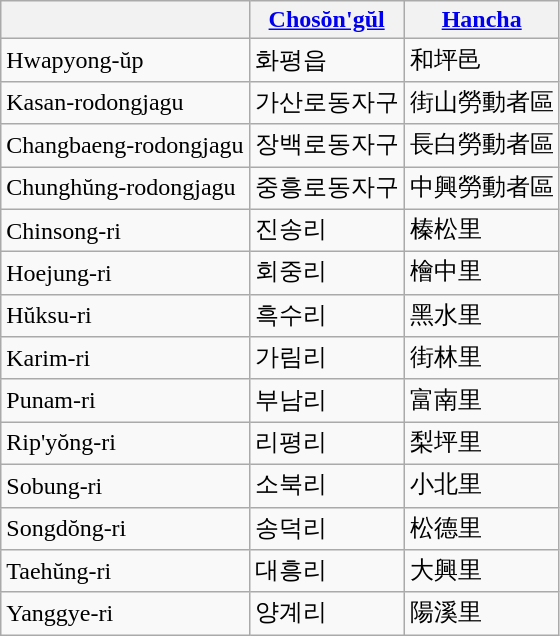<table class="wikitable">
<tr>
<th></th>
<th><a href='#'>Chosŏn'gŭl</a></th>
<th><a href='#'>Hancha</a></th>
</tr>
<tr>
<td>Hwapyong-ŭp</td>
<td>화평읍</td>
<td>和坪邑</td>
</tr>
<tr>
<td>Kasan-rodongjagu</td>
<td>가산로동자구</td>
<td>街山勞動者區</td>
</tr>
<tr>
<td>Changbaeng-rodongjagu</td>
<td>장백로동자구</td>
<td>長白勞動者區</td>
</tr>
<tr>
<td>Chunghŭng-rodongjagu</td>
<td>중흥로동자구</td>
<td>中興勞動者區</td>
</tr>
<tr>
<td>Chinsong-ri</td>
<td>진송리</td>
<td>榛松里</td>
</tr>
<tr>
<td>Hoejung-ri</td>
<td>회중리</td>
<td>檜中里</td>
</tr>
<tr>
<td>Hŭksu-ri</td>
<td>흑수리</td>
<td>黑水里</td>
</tr>
<tr>
<td>Karim-ri</td>
<td>가림리</td>
<td>街林里</td>
</tr>
<tr>
<td>Punam-ri</td>
<td>부남리</td>
<td>富南里</td>
</tr>
<tr>
<td>Rip'yŏng-ri</td>
<td>리평리</td>
<td>梨坪里</td>
</tr>
<tr>
<td>Sobung-ri</td>
<td>소북리</td>
<td>小北里</td>
</tr>
<tr>
<td>Songdŏng-ri</td>
<td>송덕리</td>
<td>松德里</td>
</tr>
<tr>
<td>Taehŭng-ri</td>
<td>대흥리</td>
<td>大興里</td>
</tr>
<tr>
<td>Yanggye-ri</td>
<td>양계리</td>
<td>陽溪里</td>
</tr>
</table>
